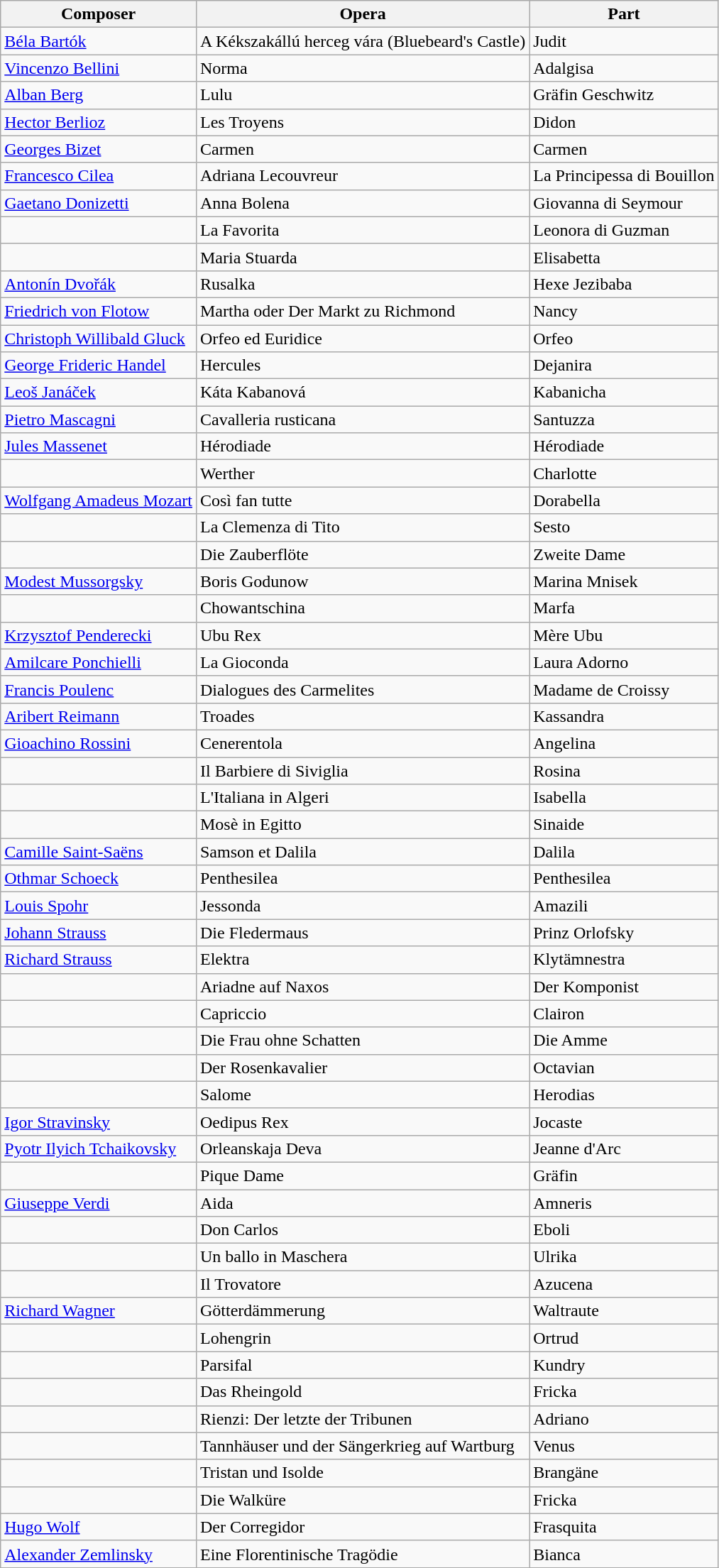<table class="wikitable">
<tr>
<th>Composer</th>
<th>Opera</th>
<th>Part</th>
</tr>
<tr>
<td><a href='#'>Béla Bartók</a></td>
<td>A Kékszakállú herceg vára (Bluebeard's Castle)</td>
<td>Judit</td>
</tr>
<tr>
<td><a href='#'>Vincenzo Bellini</a></td>
<td>Norma</td>
<td>Adalgisa</td>
</tr>
<tr>
<td><a href='#'>Alban Berg</a></td>
<td>Lulu</td>
<td>Gräfin Geschwitz</td>
</tr>
<tr>
<td><a href='#'>Hector Berlioz</a></td>
<td>Les Troyens</td>
<td>Didon</td>
</tr>
<tr>
<td><a href='#'>Georges Bizet</a></td>
<td>Carmen</td>
<td>Carmen</td>
</tr>
<tr>
<td><a href='#'>Francesco Cilea</a></td>
<td>Adriana Lecouvreur</td>
<td>La Principessa di Bouillon</td>
</tr>
<tr>
<td><a href='#'>Gaetano Donizetti</a></td>
<td>Anna Bolena</td>
<td>Giovanna di Seymour</td>
</tr>
<tr>
<td></td>
<td>La Favorita</td>
<td>Leonora di Guzman</td>
</tr>
<tr>
<td></td>
<td>Maria Stuarda</td>
<td>Elisabetta</td>
</tr>
<tr>
<td><a href='#'>Antonín Dvořák</a></td>
<td>Rusalka</td>
<td>Hexe Jezibaba</td>
</tr>
<tr>
<td><a href='#'>Friedrich von Flotow</a></td>
<td>Martha oder Der Markt zu Richmond</td>
<td>Nancy</td>
</tr>
<tr>
<td><a href='#'>Christoph Willibald Gluck</a></td>
<td>Orfeo ed Euridice</td>
<td>Orfeo</td>
</tr>
<tr>
<td><a href='#'>George Frideric Handel</a></td>
<td>Hercules</td>
<td>Dejanira</td>
</tr>
<tr>
<td><a href='#'>Leoš Janáček</a></td>
<td>Káta Kabanová</td>
<td>Kabanicha</td>
</tr>
<tr>
<td><a href='#'>Pietro Mascagni</a></td>
<td>Cavalleria rusticana</td>
<td>Santuzza</td>
</tr>
<tr>
<td><a href='#'>Jules Massenet</a></td>
<td>Hérodiade</td>
<td>Hérodiade</td>
</tr>
<tr>
<td></td>
<td>Werther</td>
<td>Charlotte</td>
</tr>
<tr>
<td><a href='#'>Wolfgang Amadeus Mozart</a></td>
<td>Così fan tutte</td>
<td>Dorabella</td>
</tr>
<tr>
<td></td>
<td>La Clemenza di Tito</td>
<td>Sesto</td>
</tr>
<tr>
<td></td>
<td>Die Zauberflöte</td>
<td>Zweite Dame</td>
</tr>
<tr>
<td><a href='#'>Modest Mussorgsky</a></td>
<td>Boris Godunow</td>
<td>Marina Mnisek</td>
</tr>
<tr>
<td></td>
<td>Chowantschina</td>
<td>Marfa</td>
</tr>
<tr>
<td><a href='#'>Krzysztof Penderecki</a></td>
<td>Ubu Rex</td>
<td>Mère Ubu</td>
</tr>
<tr>
<td><a href='#'>Amilcare Ponchielli</a></td>
<td>La Gioconda</td>
<td>Laura Adorno</td>
</tr>
<tr>
<td><a href='#'>Francis Poulenc</a></td>
<td>Dialogues des Carmelites</td>
<td>Madame de Croissy</td>
</tr>
<tr>
<td><a href='#'>Aribert Reimann</a></td>
<td>Troades</td>
<td>Kassandra</td>
</tr>
<tr>
<td><a href='#'>Gioachino Rossini</a></td>
<td>Cenerentola</td>
<td>Angelina</td>
</tr>
<tr>
<td></td>
<td>Il Barbiere di Siviglia</td>
<td>Rosina</td>
</tr>
<tr>
<td></td>
<td>L'Italiana in Algeri</td>
<td>Isabella</td>
</tr>
<tr>
<td></td>
<td>Mosè in Egitto</td>
<td>Sinaide</td>
</tr>
<tr>
<td><a href='#'>Camille Saint-Saëns</a></td>
<td>Samson et Dalila</td>
<td>Dalila</td>
</tr>
<tr>
<td><a href='#'>Othmar Schoeck</a></td>
<td>Penthesilea</td>
<td>Penthesilea</td>
</tr>
<tr>
<td><a href='#'>Louis Spohr</a></td>
<td>Jessonda</td>
<td>Amazili</td>
</tr>
<tr>
<td><a href='#'>Johann Strauss</a></td>
<td>Die Fledermaus</td>
<td>Prinz Orlofsky</td>
</tr>
<tr>
<td><a href='#'>Richard Strauss</a></td>
<td>Elektra</td>
<td>Klytämnestra</td>
</tr>
<tr>
<td></td>
<td>Ariadne auf Naxos</td>
<td>Der Komponist</td>
</tr>
<tr>
<td></td>
<td>Capriccio</td>
<td>Clairon</td>
</tr>
<tr>
<td></td>
<td>Die Frau ohne Schatten</td>
<td>Die Amme</td>
</tr>
<tr>
<td></td>
<td>Der Rosenkavalier</td>
<td>Octavian</td>
</tr>
<tr>
<td></td>
<td>Salome</td>
<td>Herodias</td>
</tr>
<tr>
<td><a href='#'>Igor Stravinsky</a></td>
<td>Oedipus Rex</td>
<td>Jocaste</td>
</tr>
<tr>
<td><a href='#'>Pyotr Ilyich Tchaikovsky</a></td>
<td>Orleanskaja Deva</td>
<td>Jeanne d'Arc</td>
</tr>
<tr>
<td></td>
<td>Pique Dame</td>
<td>Gräfin</td>
</tr>
<tr>
<td><a href='#'>Giuseppe Verdi</a></td>
<td>Aida</td>
<td>Amneris</td>
</tr>
<tr>
<td></td>
<td>Don Carlos</td>
<td>Eboli</td>
</tr>
<tr>
<td></td>
<td>Un ballo in Maschera</td>
<td>Ulrika</td>
</tr>
<tr>
<td></td>
<td>Il Trovatore</td>
<td>Azucena</td>
</tr>
<tr>
<td><a href='#'>Richard Wagner</a></td>
<td>Götterdämmerung</td>
<td>Waltraute</td>
</tr>
<tr>
<td></td>
<td>Lohengrin</td>
<td>Ortrud</td>
</tr>
<tr>
<td></td>
<td>Parsifal</td>
<td>Kundry</td>
</tr>
<tr>
<td></td>
<td>Das Rheingold</td>
<td>Fricka</td>
</tr>
<tr>
<td></td>
<td>Rienzi: Der letzte der Tribunen</td>
<td>Adriano</td>
</tr>
<tr>
<td></td>
<td>Tannhäuser und der Sängerkrieg auf Wartburg</td>
<td>Venus</td>
</tr>
<tr>
<td></td>
<td>Tristan und Isolde</td>
<td>Brangäne</td>
</tr>
<tr>
<td></td>
<td>Die Walküre</td>
<td>Fricka</td>
</tr>
<tr>
<td><a href='#'>Hugo Wolf</a></td>
<td>Der Corregidor</td>
<td>Frasquita</td>
</tr>
<tr>
<td><a href='#'>Alexander Zemlinsky</a></td>
<td>Eine Florentinische Tragödie</td>
<td>Bianca</td>
</tr>
</table>
